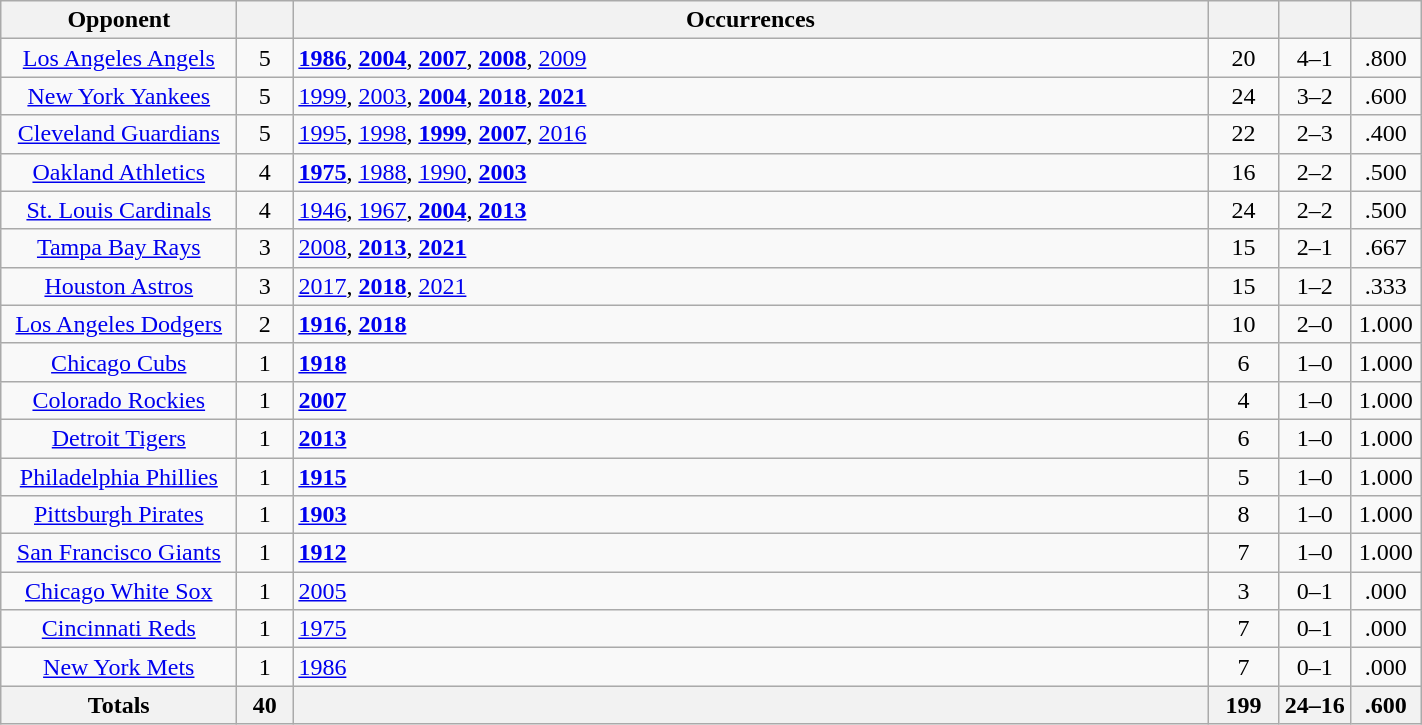<table class="wikitable sortable" style="text-align: center; width: 75%;">
<tr>
<th width="150">Opponent</th>
<th width="30"></th>
<th>Occurrences</th>
<th width="40"></th>
<th width="40"></th>
<th width="40"></th>
</tr>
<tr>
<td><a href='#'>Los Angeles Angels</a></td>
<td>5</td>
<td align=left><strong><a href='#'>1986</a></strong>, <strong><a href='#'>2004</a></strong>, <strong><a href='#'>2007</a></strong>, <strong><a href='#'>2008</a></strong>, <a href='#'>2009</a></td>
<td>20</td>
<td>4–1</td>
<td>.800</td>
</tr>
<tr>
<td><a href='#'>New York Yankees</a></td>
<td>5</td>
<td align=left><a href='#'>1999</a>, <a href='#'>2003</a>, <strong><a href='#'>2004</a></strong>, <strong><a href='#'>2018</a></strong>, <strong><a href='#'>2021</a></strong></td>
<td>24</td>
<td>3–2</td>
<td>.600</td>
</tr>
<tr>
<td><a href='#'>Cleveland Guardians</a></td>
<td>5</td>
<td align=left><a href='#'>1995</a>, <a href='#'>1998</a>, <strong><a href='#'>1999</a></strong>, <strong><a href='#'>2007</a></strong>, <a href='#'>2016</a></td>
<td>22</td>
<td>2–3</td>
<td>.400</td>
</tr>
<tr>
<td><a href='#'>Oakland Athletics</a></td>
<td>4</td>
<td align=left><strong><a href='#'>1975</a></strong>, <a href='#'>1988</a>, <a href='#'>1990</a>, <strong><a href='#'>2003</a></strong></td>
<td>16</td>
<td>2–2</td>
<td>.500</td>
</tr>
<tr>
<td><a href='#'>St. Louis Cardinals</a></td>
<td>4</td>
<td align=left><a href='#'>1946</a>, <a href='#'>1967</a>, <strong><a href='#'>2004</a></strong>, <strong><a href='#'>2013</a></strong></td>
<td>24</td>
<td>2–2</td>
<td>.500</td>
</tr>
<tr>
<td><a href='#'>Tampa Bay Rays</a></td>
<td>3</td>
<td align=left><a href='#'>2008</a>, <strong><a href='#'>2013</a></strong>, <strong><a href='#'>2021</a></strong></td>
<td>15</td>
<td>2–1</td>
<td>.667</td>
</tr>
<tr>
<td><a href='#'>Houston Astros</a></td>
<td>3</td>
<td align=left><a href='#'>2017</a>, <strong><a href='#'>2018</a></strong>, <a href='#'>2021</a></td>
<td>15</td>
<td>1–2</td>
<td>.333</td>
</tr>
<tr>
<td><a href='#'>Los Angeles Dodgers</a></td>
<td>2</td>
<td align=left><strong><a href='#'>1916</a></strong>, <strong><a href='#'>2018</a></strong></td>
<td>10</td>
<td>2–0</td>
<td>1.000</td>
</tr>
<tr>
<td><a href='#'>Chicago Cubs</a></td>
<td>1</td>
<td align=left><strong><a href='#'>1918</a></strong></td>
<td>6</td>
<td>1–0</td>
<td>1.000</td>
</tr>
<tr>
<td><a href='#'>Colorado Rockies</a></td>
<td>1</td>
<td align=left><strong><a href='#'>2007</a></strong></td>
<td>4</td>
<td>1–0</td>
<td>1.000</td>
</tr>
<tr>
<td><a href='#'>Detroit Tigers</a></td>
<td>1</td>
<td align=left><strong><a href='#'>2013</a></strong></td>
<td>6</td>
<td>1–0</td>
<td>1.000</td>
</tr>
<tr>
<td><a href='#'>Philadelphia Phillies</a></td>
<td>1</td>
<td align=left><strong><a href='#'>1915</a></strong></td>
<td>5</td>
<td>1–0</td>
<td>1.000</td>
</tr>
<tr>
<td><a href='#'>Pittsburgh Pirates</a></td>
<td>1</td>
<td align=left><strong><a href='#'>1903</a></strong></td>
<td>8</td>
<td>1–0</td>
<td>1.000</td>
</tr>
<tr>
<td><a href='#'>San Francisco Giants</a></td>
<td>1</td>
<td align=left><strong><a href='#'>1912</a></strong></td>
<td>7</td>
<td>1–0</td>
<td>1.000</td>
</tr>
<tr>
<td><a href='#'>Chicago White Sox</a></td>
<td>1</td>
<td align=left><a href='#'>2005</a></td>
<td>3</td>
<td>0–1</td>
<td>.000</td>
</tr>
<tr>
<td><a href='#'>Cincinnati Reds</a></td>
<td>1</td>
<td align=left><a href='#'>1975</a></td>
<td>7</td>
<td>0–1</td>
<td>.000</td>
</tr>
<tr>
<td><a href='#'>New York Mets</a></td>
<td>1</td>
<td align=left><a href='#'>1986</a></td>
<td>7</td>
<td>0–1</td>
<td>.000</td>
</tr>
<tr>
<th width="150">Totals</th>
<th width="30">40</th>
<th></th>
<th width="40">199</th>
<th width="40">24–16</th>
<th width="40">.600</th>
</tr>
</table>
